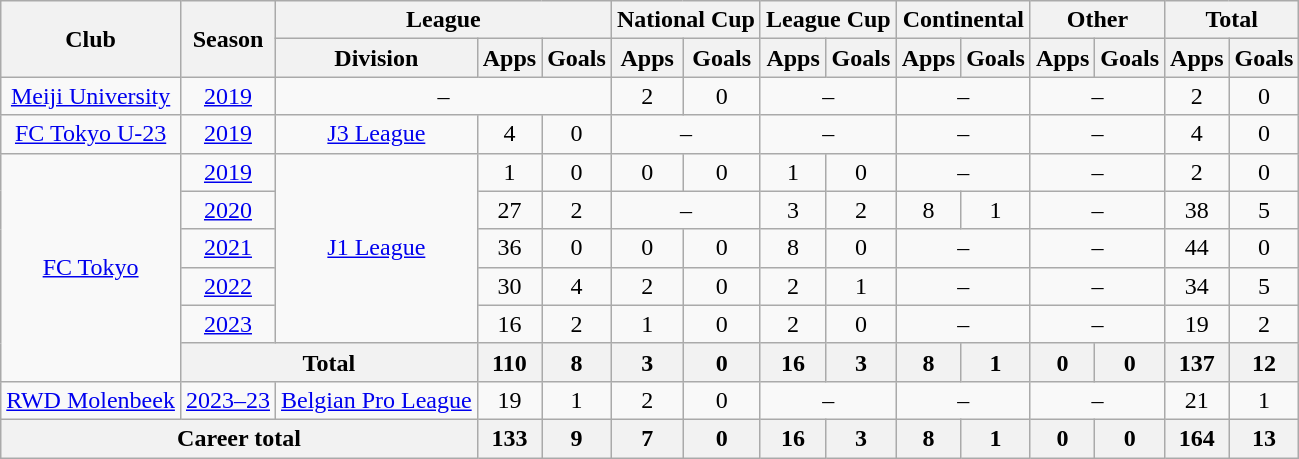<table class="wikitable" style="text-align: center">
<tr>
<th rowspan="2">Club</th>
<th rowspan="2">Season</th>
<th colspan="3">League</th>
<th colspan="2">National Cup</th>
<th colspan="2">League Cup</th>
<th colspan="2">Continental</th>
<th colspan="2">Other</th>
<th colspan="2">Total</th>
</tr>
<tr>
<th>Division</th>
<th>Apps</th>
<th>Goals</th>
<th>Apps</th>
<th>Goals</th>
<th>Apps</th>
<th>Goals</th>
<th>Apps</th>
<th>Goals</th>
<th>Apps</th>
<th>Goals</th>
<th>Apps</th>
<th>Goals</th>
</tr>
<tr>
<td><a href='#'>Meiji University</a></td>
<td><a href='#'>2019</a></td>
<td colspan="3">–</td>
<td>2</td>
<td>0</td>
<td colspan="2">–</td>
<td colspan="2">–</td>
<td colspan="2">–</td>
<td>2</td>
<td>0</td>
</tr>
<tr>
<td><a href='#'>FC Tokyo U-23</a></td>
<td><a href='#'>2019</a></td>
<td><a href='#'>J3 League</a></td>
<td>4</td>
<td>0</td>
<td colspan="2">–</td>
<td colspan="2">–</td>
<td colspan="2">–</td>
<td colspan="2">–</td>
<td>4</td>
<td>0</td>
</tr>
<tr>
<td rowspan="6"><a href='#'>FC Tokyo</a></td>
<td><a href='#'>2019</a></td>
<td rowspan="5"><a href='#'>J1 League</a></td>
<td>1</td>
<td>0</td>
<td>0</td>
<td>0</td>
<td>1</td>
<td>0</td>
<td colspan="2">–</td>
<td colspan="2">–</td>
<td>2</td>
<td>0</td>
</tr>
<tr>
<td><a href='#'>2020</a></td>
<td>27</td>
<td>2</td>
<td colspan="2">–</td>
<td>3</td>
<td>2</td>
<td>8</td>
<td>1</td>
<td colspan="2">–</td>
<td>38</td>
<td>5</td>
</tr>
<tr>
<td><a href='#'>2021</a></td>
<td>36</td>
<td>0</td>
<td>0</td>
<td>0</td>
<td>8</td>
<td>0</td>
<td colspan="2">–</td>
<td colspan="2">–</td>
<td>44</td>
<td>0</td>
</tr>
<tr>
<td><a href='#'>2022</a></td>
<td>30</td>
<td>4</td>
<td>2</td>
<td>0</td>
<td>2</td>
<td>1</td>
<td colspan="2">–</td>
<td colspan="2">–</td>
<td>34</td>
<td>5</td>
</tr>
<tr>
<td><a href='#'>2023</a></td>
<td>16</td>
<td>2</td>
<td>1</td>
<td>0</td>
<td>2</td>
<td>0</td>
<td colspan="2">–</td>
<td colspan="2">–</td>
<td>19</td>
<td>2</td>
</tr>
<tr>
<th colspan="2">Total</th>
<th>110</th>
<th>8</th>
<th>3</th>
<th>0</th>
<th>16</th>
<th>3</th>
<th>8</th>
<th>1</th>
<th>0</th>
<th>0</th>
<th>137</th>
<th>12</th>
</tr>
<tr>
<td><a href='#'>RWD Molenbeek</a></td>
<td><a href='#'>2023–23</a></td>
<td><a href='#'>Belgian Pro League</a></td>
<td>19</td>
<td>1</td>
<td>2</td>
<td>0</td>
<td colspan="2">–</td>
<td colspan="2">–</td>
<td colspan="2">–</td>
<td>21</td>
<td>1</td>
</tr>
<tr>
<th colspan="3">Career total</th>
<th>133</th>
<th>9</th>
<th>7</th>
<th>0</th>
<th>16</th>
<th>3</th>
<th>8</th>
<th>1</th>
<th>0</th>
<th>0</th>
<th>164</th>
<th>13</th>
</tr>
</table>
